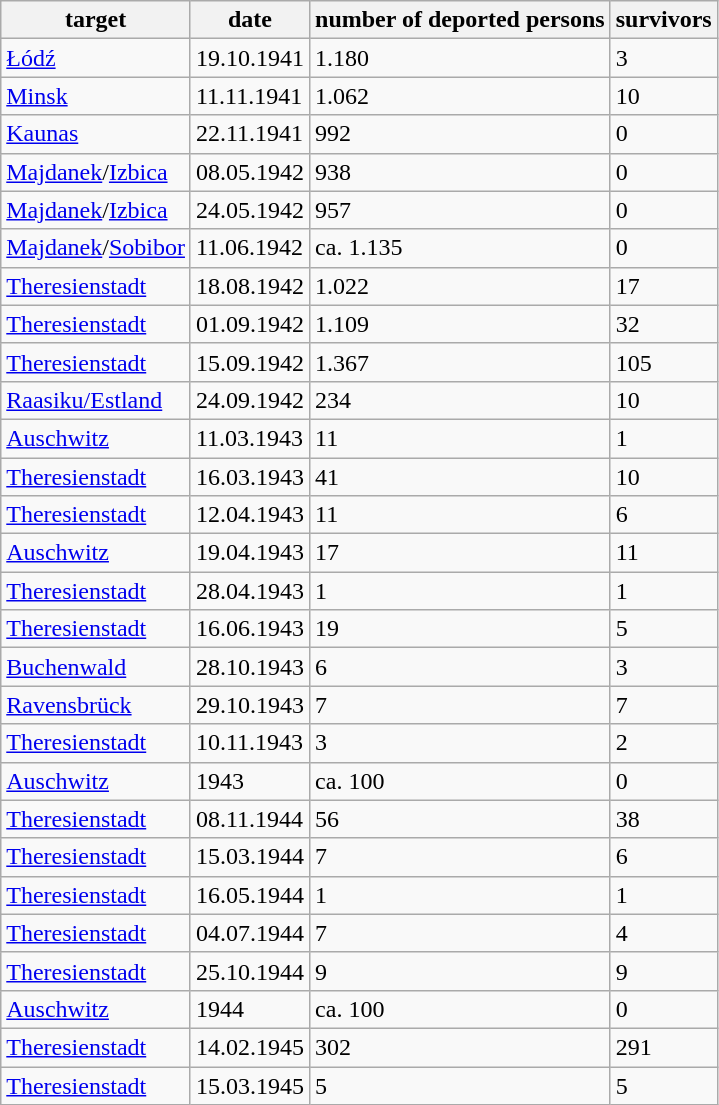<table class="wikitable">
<tr>
<th>target</th>
<th>date</th>
<th>number of deported persons</th>
<th>survivors</th>
</tr>
<tr>
<td><a href='#'>Łódź</a></td>
<td>19.10.1941</td>
<td>1.180</td>
<td>3</td>
</tr>
<tr>
<td><a href='#'>Minsk</a></td>
<td>11.11.1941</td>
<td>1.062</td>
<td>10</td>
</tr>
<tr>
<td><a href='#'>Kaunas</a></td>
<td>22.11.1941</td>
<td>992</td>
<td>0</td>
</tr>
<tr>
<td><a href='#'>Majdanek</a>/<a href='#'>Izbica</a></td>
<td>08.05.1942</td>
<td>938</td>
<td>0</td>
</tr>
<tr>
<td><a href='#'>Majdanek</a>/<a href='#'>Izbica</a></td>
<td>24.05.1942</td>
<td>957</td>
<td>0</td>
</tr>
<tr>
<td><a href='#'>Majdanek</a>/<a href='#'>Sobibor</a></td>
<td>11.06.1942</td>
<td>ca. 1.135</td>
<td>0</td>
</tr>
<tr>
<td><a href='#'>Theresienstadt</a></td>
<td>18.08.1942</td>
<td>1.022</td>
<td>17</td>
</tr>
<tr>
<td><a href='#'>Theresienstadt</a></td>
<td>01.09.1942</td>
<td>1.109</td>
<td>32</td>
</tr>
<tr>
<td><a href='#'>Theresienstadt</a></td>
<td>15.09.1942</td>
<td>1.367</td>
<td>105</td>
</tr>
<tr>
<td><a href='#'>Raasiku/Estland</a></td>
<td>24.09.1942</td>
<td>234</td>
<td>10</td>
</tr>
<tr>
<td><a href='#'>Auschwitz</a></td>
<td>11.03.1943</td>
<td>11</td>
<td>1</td>
</tr>
<tr>
<td><a href='#'>Theresienstadt</a></td>
<td>16.03.1943</td>
<td>41</td>
<td>10</td>
</tr>
<tr>
<td><a href='#'>Theresienstadt</a></td>
<td>12.04.1943</td>
<td>11</td>
<td>6</td>
</tr>
<tr>
<td><a href='#'>Auschwitz</a></td>
<td>19.04.1943</td>
<td>17</td>
<td>11</td>
</tr>
<tr>
<td><a href='#'>Theresienstadt</a></td>
<td>28.04.1943</td>
<td>1</td>
<td>1</td>
</tr>
<tr>
<td><a href='#'>Theresienstadt</a></td>
<td>16.06.1943</td>
<td>19</td>
<td>5</td>
</tr>
<tr>
<td><a href='#'>Buchenwald</a></td>
<td>28.10.1943</td>
<td>6</td>
<td>3</td>
</tr>
<tr>
<td><a href='#'>Ravensbrück</a></td>
<td>29.10.1943</td>
<td>7</td>
<td>7</td>
</tr>
<tr>
<td><a href='#'>Theresienstadt</a></td>
<td>10.11.1943</td>
<td>3</td>
<td>2</td>
</tr>
<tr>
<td><a href='#'>Auschwitz</a></td>
<td>1943</td>
<td>ca. 100</td>
<td>0</td>
</tr>
<tr>
<td><a href='#'>Theresienstadt</a></td>
<td>08.11.1944</td>
<td>56</td>
<td>38</td>
</tr>
<tr>
<td><a href='#'>Theresienstadt</a></td>
<td>15.03.1944</td>
<td>7</td>
<td>6</td>
</tr>
<tr>
<td><a href='#'>Theresienstadt</a></td>
<td>16.05.1944</td>
<td>1</td>
<td>1</td>
</tr>
<tr>
<td><a href='#'>Theresienstadt</a></td>
<td>04.07.1944</td>
<td>7</td>
<td>4</td>
</tr>
<tr>
<td><a href='#'>Theresienstadt</a></td>
<td>25.10.1944</td>
<td>9</td>
<td>9</td>
</tr>
<tr>
<td><a href='#'>Auschwitz</a></td>
<td>1944</td>
<td>ca. 100</td>
<td>0</td>
</tr>
<tr>
<td><a href='#'>Theresienstadt</a></td>
<td>14.02.1945</td>
<td>302</td>
<td>291</td>
</tr>
<tr>
<td><a href='#'>Theresienstadt</a></td>
<td>15.03.1945</td>
<td>5</td>
<td>5</td>
</tr>
</table>
